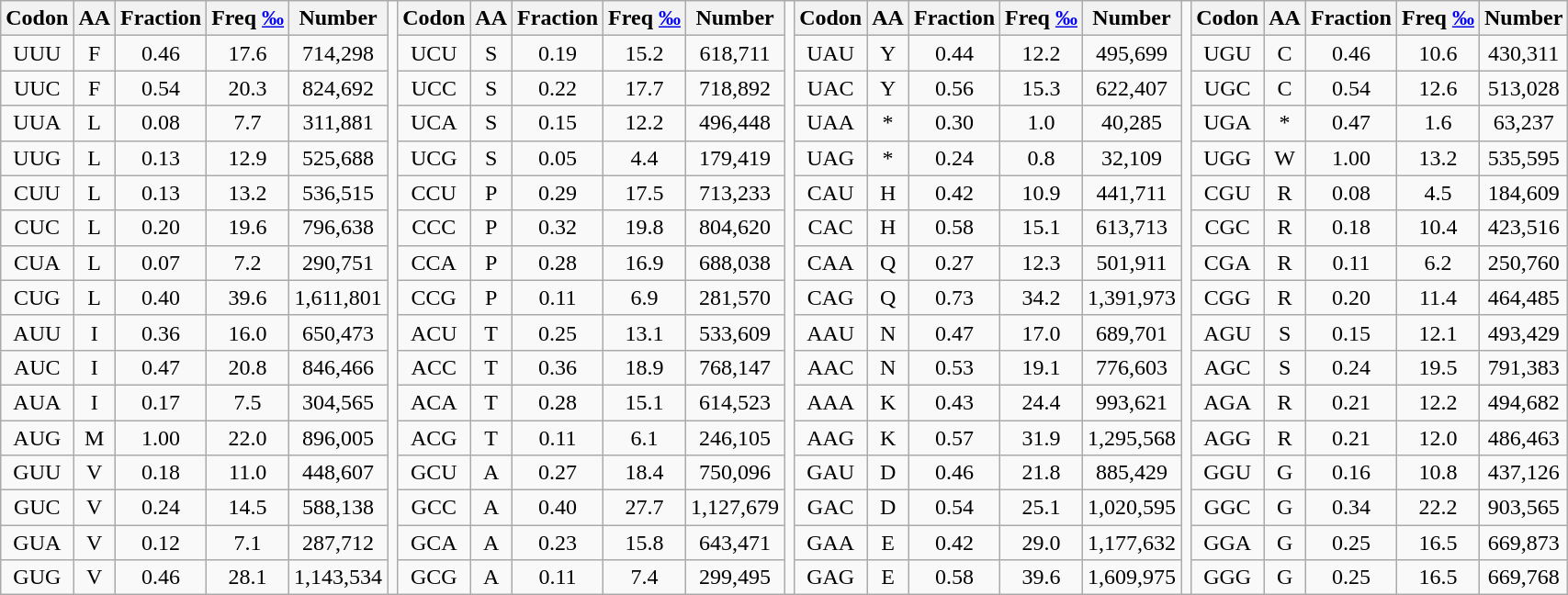<table class="wikitable" style="text-align: center;">
<tr>
<th>Codon</th>
<th>AA</th>
<th>Fraction</th>
<th>Freq <a href='#'>‰</a></th>
<th>Number</th>
<td rowspan=17></td>
<th>Codon</th>
<th>AA</th>
<th>Fraction</th>
<th>Freq <a href='#'>‰</a></th>
<th>Number</th>
<td rowspan=17></td>
<th>Codon</th>
<th>AA</th>
<th>Fraction</th>
<th>Freq <a href='#'>‰</a></th>
<th>Number</th>
<td rowspan=17></td>
<th>Codon</th>
<th>AA</th>
<th>Fraction</th>
<th>Freq <a href='#'>‰</a></th>
<th>Number</th>
</tr>
<tr>
<td>UUU</td>
<td>F</td>
<td>0.46</td>
<td>17.6</td>
<td>714,298</td>
<td>UCU</td>
<td>S</td>
<td>0.19</td>
<td>15.2</td>
<td>618,711</td>
<td>UAU</td>
<td>Y</td>
<td>0.44</td>
<td>12.2</td>
<td>495,699</td>
<td>UGU</td>
<td>C</td>
<td>0.46</td>
<td>10.6</td>
<td>430,311</td>
</tr>
<tr>
<td>UUC</td>
<td>F</td>
<td>0.54</td>
<td>20.3</td>
<td>824,692</td>
<td>UCC</td>
<td>S</td>
<td>0.22</td>
<td>17.7</td>
<td>718,892</td>
<td>UAC</td>
<td>Y</td>
<td>0.56</td>
<td>15.3</td>
<td>622,407</td>
<td>UGC</td>
<td>C</td>
<td>0.54</td>
<td>12.6</td>
<td>513,028</td>
</tr>
<tr>
<td>UUA</td>
<td>L</td>
<td>0.08</td>
<td>7.7</td>
<td>311,881</td>
<td>UCA</td>
<td>S</td>
<td>0.15</td>
<td>12.2</td>
<td>496,448</td>
<td>UAA</td>
<td>*</td>
<td>0.30</td>
<td>1.0</td>
<td>40,285</td>
<td>UGA</td>
<td>*</td>
<td>0.47</td>
<td>1.6</td>
<td>63,237</td>
</tr>
<tr>
<td>UUG</td>
<td>L</td>
<td>0.13</td>
<td>12.9</td>
<td>525,688</td>
<td>UCG</td>
<td>S</td>
<td>0.05</td>
<td>4.4</td>
<td>179,419</td>
<td>UAG</td>
<td>*</td>
<td>0.24</td>
<td>0.8</td>
<td>32,109</td>
<td>UGG</td>
<td>W</td>
<td>1.00</td>
<td>13.2</td>
<td>535,595</td>
</tr>
<tr>
<td>CUU</td>
<td>L</td>
<td>0.13</td>
<td>13.2</td>
<td>536,515</td>
<td>CCU</td>
<td>P</td>
<td>0.29</td>
<td>17.5</td>
<td>713,233</td>
<td>CAU</td>
<td>H</td>
<td>0.42</td>
<td>10.9</td>
<td>441,711</td>
<td>CGU</td>
<td>R</td>
<td>0.08</td>
<td>4.5</td>
<td>184,609</td>
</tr>
<tr>
<td>CUC</td>
<td>L</td>
<td>0.20</td>
<td>19.6</td>
<td>796,638</td>
<td>CCC</td>
<td>P</td>
<td>0.32</td>
<td>19.8</td>
<td>804,620</td>
<td>CAC</td>
<td>H</td>
<td>0.58</td>
<td>15.1</td>
<td>613,713</td>
<td>CGC</td>
<td>R</td>
<td>0.18</td>
<td>10.4</td>
<td>423,516</td>
</tr>
<tr>
<td>CUA</td>
<td>L</td>
<td>0.07</td>
<td>7.2</td>
<td>290,751</td>
<td>CCA</td>
<td>P</td>
<td>0.28</td>
<td>16.9</td>
<td>688,038</td>
<td>CAA</td>
<td>Q</td>
<td>0.27</td>
<td>12.3</td>
<td>501,911</td>
<td>CGA</td>
<td>R</td>
<td>0.11</td>
<td>6.2</td>
<td>250,760</td>
</tr>
<tr>
<td>CUG</td>
<td>L</td>
<td>0.40</td>
<td>39.6</td>
<td>1,611,801</td>
<td>CCG</td>
<td>P</td>
<td>0.11</td>
<td>6.9</td>
<td>281,570</td>
<td>CAG</td>
<td>Q</td>
<td>0.73</td>
<td>34.2</td>
<td>1,391,973</td>
<td>CGG</td>
<td>R</td>
<td>0.20</td>
<td>11.4</td>
<td>464,485</td>
</tr>
<tr>
<td>AUU</td>
<td>I</td>
<td>0.36</td>
<td>16.0</td>
<td>650,473</td>
<td>ACU</td>
<td>T</td>
<td>0.25</td>
<td>13.1</td>
<td>533,609</td>
<td>AAU</td>
<td>N</td>
<td>0.47</td>
<td>17.0</td>
<td>689,701</td>
<td>AGU</td>
<td>S</td>
<td>0.15</td>
<td>12.1</td>
<td>493,429</td>
</tr>
<tr>
<td>AUC</td>
<td>I</td>
<td>0.47</td>
<td>20.8</td>
<td>846,466</td>
<td>ACC</td>
<td>T</td>
<td>0.36</td>
<td>18.9</td>
<td>768,147</td>
<td>AAC</td>
<td>N</td>
<td>0.53</td>
<td>19.1</td>
<td>776,603</td>
<td>AGC</td>
<td>S</td>
<td>0.24</td>
<td>19.5</td>
<td>791,383</td>
</tr>
<tr>
<td>AUA</td>
<td>I</td>
<td>0.17</td>
<td>7.5</td>
<td>304,565</td>
<td>ACA</td>
<td>T</td>
<td>0.28</td>
<td>15.1</td>
<td>614,523</td>
<td>AAA</td>
<td>K</td>
<td>0.43</td>
<td>24.4</td>
<td>993,621</td>
<td>AGA</td>
<td>R</td>
<td>0.21</td>
<td>12.2</td>
<td>494,682</td>
</tr>
<tr>
<td>AUG</td>
<td>M</td>
<td>1.00</td>
<td>22.0</td>
<td>896,005</td>
<td>ACG</td>
<td>T</td>
<td>0.11</td>
<td>6.1</td>
<td>246,105</td>
<td>AAG</td>
<td>K</td>
<td>0.57</td>
<td>31.9</td>
<td>1,295,568</td>
<td>AGG</td>
<td>R</td>
<td>0.21</td>
<td>12.0</td>
<td>486,463</td>
</tr>
<tr>
<td>GUU</td>
<td>V</td>
<td>0.18</td>
<td>11.0</td>
<td>448,607</td>
<td>GCU</td>
<td>A</td>
<td>0.27</td>
<td>18.4</td>
<td>750,096</td>
<td>GAU</td>
<td>D</td>
<td>0.46</td>
<td>21.8</td>
<td>885,429</td>
<td>GGU</td>
<td>G</td>
<td>0.16</td>
<td>10.8</td>
<td>437,126</td>
</tr>
<tr>
<td>GUC</td>
<td>V</td>
<td>0.24</td>
<td>14.5</td>
<td>588,138</td>
<td>GCC</td>
<td>A</td>
<td>0.40</td>
<td>27.7</td>
<td>1,127,679</td>
<td>GAC</td>
<td>D</td>
<td>0.54</td>
<td>25.1</td>
<td>1,020,595</td>
<td>GGC</td>
<td>G</td>
<td>0.34</td>
<td>22.2</td>
<td>903,565</td>
</tr>
<tr>
<td>GUA</td>
<td>V</td>
<td>0.12</td>
<td>7.1</td>
<td>287,712</td>
<td>GCA</td>
<td>A</td>
<td>0.23</td>
<td>15.8</td>
<td>643,471</td>
<td>GAA</td>
<td>E</td>
<td>0.42</td>
<td>29.0</td>
<td>1,177,632</td>
<td>GGA</td>
<td>G</td>
<td>0.25</td>
<td>16.5</td>
<td>669,873</td>
</tr>
<tr>
<td>GUG</td>
<td>V</td>
<td>0.46</td>
<td>28.1</td>
<td>1,143,534</td>
<td>GCG</td>
<td>A</td>
<td>0.11</td>
<td>7.4</td>
<td>299,495</td>
<td>GAG</td>
<td>E</td>
<td>0.58</td>
<td>39.6</td>
<td>1,609,975</td>
<td>GGG</td>
<td>G</td>
<td>0.25</td>
<td>16.5</td>
<td>669,768</td>
</tr>
</table>
